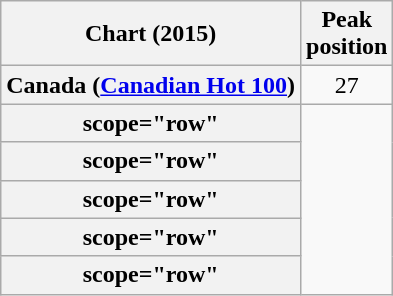<table class="wikitable sortable plainrowheaders" style="text-align:center;">
<tr>
<th scope="col">Chart (2015)</th>
<th scope="col">Peak<br>position</th>
</tr>
<tr>
<th scope="row">Canada (<a href='#'>Canadian Hot 100</a>)</th>
<td>27</td>
</tr>
<tr>
<th>scope="row" </th>
</tr>
<tr>
<th>scope="row" </th>
</tr>
<tr>
<th>scope="row" </th>
</tr>
<tr>
<th>scope="row" </th>
</tr>
<tr>
<th>scope="row" </th>
</tr>
</table>
